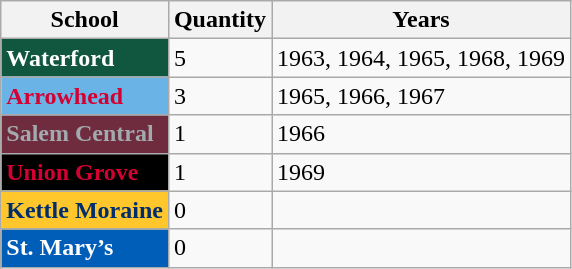<table class="wikitable">
<tr>
<th>School</th>
<th>Quantity</th>
<th>Years</th>
</tr>
<tr>
<td style="background: #115740; color: white"><strong>Waterford</strong></td>
<td>5</td>
<td>1963, 1964, 1965, 1968, 1969</td>
</tr>
<tr>
<td style="background: #69b3e7; color: #d50032"><strong>Arrowhead</strong></td>
<td>3</td>
<td>1965, 1966, 1967</td>
</tr>
<tr>
<td style="background: #6f2c3f; color: #a2aaad"><strong>Salem Central</strong></td>
<td>1</td>
<td>1966</td>
</tr>
<tr>
<td style="background: black; color: #d50032"><strong>Union Grove</strong></td>
<td>1</td>
<td>1969</td>
</tr>
<tr>
<td style="background: #ffc72c; color: #002d6c"><strong>Kettle Moraine</strong></td>
<td>0</td>
<td></td>
</tr>
<tr>
<td style="background: #005eb8; color: white"><strong>St. Mary’s</strong></td>
<td>0</td>
<td></td>
</tr>
</table>
